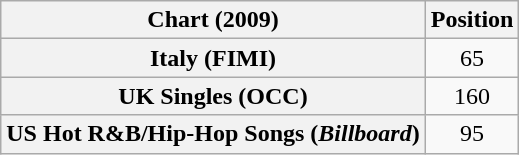<table class="wikitable sortable plainrowheaders" style="text-align:center">
<tr>
<th scope="col">Chart (2009)</th>
<th scope="col">Position</th>
</tr>
<tr>
<th scope="row">Italy (FIMI)</th>
<td>65</td>
</tr>
<tr>
<th scope="row">UK Singles (OCC)</th>
<td>160</td>
</tr>
<tr>
<th scope="row">US Hot R&B/Hip-Hop Songs (<em>Billboard</em>)</th>
<td>95</td>
</tr>
</table>
